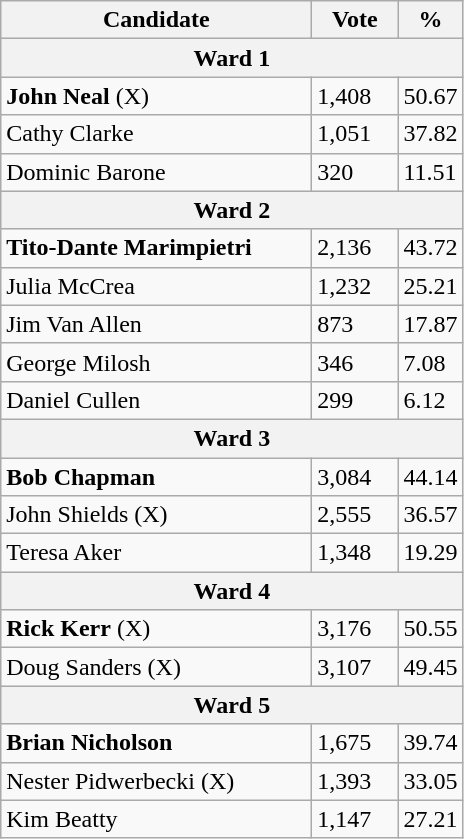<table class="wikitable">
<tr>
<th bgcolor="#DDDDFF" width="200px">Candidate</th>
<th bgcolor="#DDDDFF" width="50px">Vote</th>
<th bgcolor="#DDDDFF" width="30px">%</th>
</tr>
<tr>
<th colspan="3">Ward 1</th>
</tr>
<tr>
<td><strong>John Neal</strong> (X)</td>
<td>1,408</td>
<td>50.67</td>
</tr>
<tr>
<td>Cathy Clarke</td>
<td>1,051</td>
<td>37.82</td>
</tr>
<tr>
<td>Dominic Barone</td>
<td>320</td>
<td>11.51</td>
</tr>
<tr>
<th colspan="3">Ward 2</th>
</tr>
<tr>
<td><strong>Tito-Dante Marimpietri</strong></td>
<td>2,136</td>
<td>43.72</td>
</tr>
<tr>
<td>Julia McCrea</td>
<td>1,232</td>
<td>25.21</td>
</tr>
<tr>
<td>Jim Van Allen</td>
<td>873</td>
<td>17.87</td>
</tr>
<tr>
<td>George Milosh</td>
<td>346</td>
<td>7.08</td>
</tr>
<tr>
<td>Daniel Cullen</td>
<td>299</td>
<td>6.12</td>
</tr>
<tr>
<th colspan="3">Ward 3</th>
</tr>
<tr>
<td><strong>Bob Chapman</strong></td>
<td>3,084</td>
<td>44.14</td>
</tr>
<tr>
<td>John Shields (X)</td>
<td>2,555</td>
<td>36.57</td>
</tr>
<tr>
<td>Teresa Aker</td>
<td>1,348</td>
<td>19.29</td>
</tr>
<tr>
<th colspan="3">Ward 4</th>
</tr>
<tr>
<td><strong>Rick Kerr</strong> (X)</td>
<td>3,176</td>
<td>50.55</td>
</tr>
<tr>
<td>Doug Sanders (X)</td>
<td>3,107</td>
<td>49.45</td>
</tr>
<tr>
<th colspan="3">Ward 5</th>
</tr>
<tr>
<td><strong>Brian Nicholson</strong></td>
<td>1,675</td>
<td>39.74</td>
</tr>
<tr>
<td>Nester Pidwerbecki (X)</td>
<td>1,393</td>
<td>33.05</td>
</tr>
<tr>
<td>Kim Beatty</td>
<td>1,147</td>
<td>27.21</td>
</tr>
</table>
